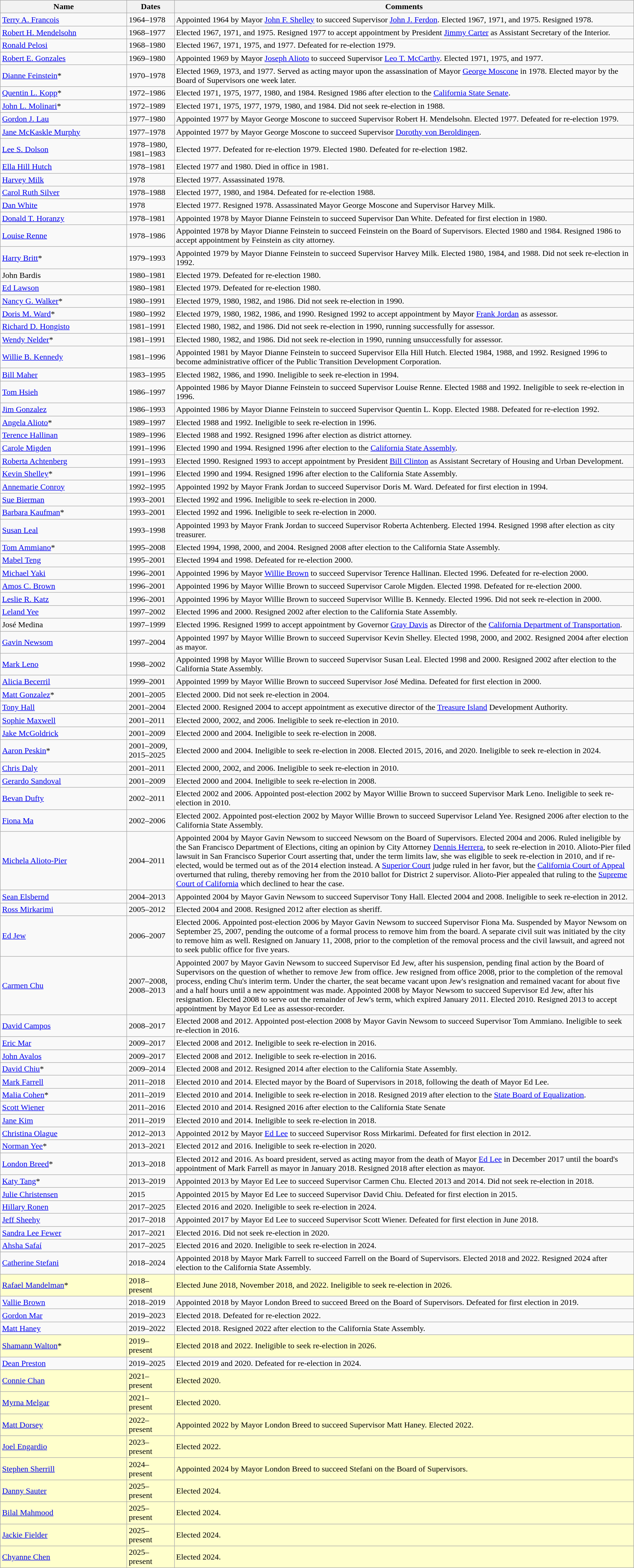<table class="wikitable sortable">
<tr>
<th width=20%>Name</th>
<th>Dates</th>
<th>Comments</th>
</tr>
<tr>
<td><a href='#'>Terry A. Francois</a></td>
<td>1964–1978</td>
<td>Appointed 1964 by Mayor <a href='#'>John F. Shelley</a> to succeed Supervisor <a href='#'>John J. Ferdon</a>.  Elected 1967, 1971, and 1975. Resigned 1978.</td>
</tr>
<tr>
<td><a href='#'>Robert H. Mendelsohn</a></td>
<td>1968–1977</td>
<td>Elected 1967, 1971, and 1975.  Resigned 1977 to accept appointment by President <a href='#'>Jimmy Carter</a> as Assistant Secretary of the Interior.</td>
</tr>
<tr>
<td><a href='#'>Ronald Pelosi</a></td>
<td>1968–1980</td>
<td>Elected 1967, 1971, 1975, and 1977. Defeated for re-election 1979.</td>
</tr>
<tr>
<td><a href='#'>Robert E. Gonzales</a></td>
<td>1969–1980</td>
<td>Appointed 1969 by Mayor <a href='#'>Joseph Alioto</a> to succeed Supervisor <a href='#'>Leo T. McCarthy</a>.  Elected 1971, 1975, and 1977.</td>
</tr>
<tr>
<td><a href='#'>Dianne Feinstein</a>*</td>
<td>1970–1978</td>
<td>Elected 1969, 1973, and 1977.  Served as acting mayor upon the assassination of Mayor <a href='#'>George Moscone</a> in 1978.  Elected mayor by the Board of Supervisors one week later.</td>
</tr>
<tr>
<td><a href='#'>Quentin L. Kopp</a>*</td>
<td>1972–1986</td>
<td>Elected 1971, 1975, 1977, 1980, and 1984. Resigned 1986 after election to the <a href='#'>California State Senate</a>.</td>
</tr>
<tr>
<td><a href='#'>John L. Molinari</a>*</td>
<td>1972–1989</td>
<td>Elected 1971, 1975, 1977, 1979, 1980, and 1984.  Did not seek re-election in 1988.</td>
</tr>
<tr>
<td><a href='#'>Gordon J. Lau</a></td>
<td>1977–1980</td>
<td>Appointed 1977 by Mayor George Moscone to succeed Supervisor Robert H. Mendelsohn.  Elected 1977. Defeated for re-election 1979.</td>
</tr>
<tr>
<td><a href='#'>Jane McKaskle Murphy</a></td>
<td>1977–1978</td>
<td>Appointed 1977 by Mayor George Moscone to succeed Supervisor <a href='#'>Dorothy von Beroldingen</a>.</td>
</tr>
<tr>
<td><a href='#'>Lee S. Dolson</a></td>
<td>1978–1980, 1981–1983</td>
<td>Elected 1977.  Defeated for re-election 1979.  Elected 1980.  Defeated for re-election 1982.</td>
</tr>
<tr>
<td><a href='#'>Ella Hill Hutch</a></td>
<td>1978–1981</td>
<td>Elected 1977 and 1980.  Died in office in 1981.</td>
</tr>
<tr>
<td><a href='#'>Harvey Milk</a></td>
<td>1978</td>
<td>Elected 1977.  Assassinated 1978.</td>
</tr>
<tr>
<td><a href='#'>Carol Ruth Silver</a></td>
<td>1978–1988</td>
<td>Elected 1977, 1980, and 1984.  Defeated for re-election 1988.</td>
</tr>
<tr>
<td><a href='#'>Dan White</a></td>
<td>1978</td>
<td>Elected 1977.  Resigned 1978.  Assassinated Mayor George Moscone and Supervisor Harvey Milk.</td>
</tr>
<tr>
<td><a href='#'>Donald T. Horanzy</a></td>
<td>1978–1981</td>
<td>Appointed 1978 by Mayor Dianne Feinstein to succeed Supervisor Dan White. Defeated for first election in 1980.</td>
</tr>
<tr>
<td><a href='#'>Louise Renne</a></td>
<td>1978–1986</td>
<td>Appointed 1978 by Mayor Dianne Feinstein to succeed Feinstein on the Board of Supervisors.  Elected 1980 and 1984.  Resigned 1986 to accept appointment by Feinstein as city attorney.</td>
</tr>
<tr>
<td><a href='#'>Harry Britt</a>*</td>
<td>1979–1993</td>
<td>Appointed 1979 by Mayor Dianne Feinstein to succeed Supervisor Harvey Milk. Elected 1980, 1984, and 1988. Did not seek re-election in 1992.</td>
</tr>
<tr>
<td>John Bardis</td>
<td>1980–1981</td>
<td>Elected 1979.  Defeated for re-election 1980.</td>
</tr>
<tr>
<td><a href='#'>Ed Lawson</a></td>
<td>1980–1981</td>
<td>Elected 1979. Defeated for re-election 1980.</td>
</tr>
<tr>
<td><a href='#'>Nancy G. Walker</a>*</td>
<td>1980–1991</td>
<td>Elected 1979, 1980, 1982, and 1986.  Did not seek re-election in 1990.</td>
</tr>
<tr>
<td><a href='#'>Doris M. Ward</a>*</td>
<td>1980–1992</td>
<td>Elected 1979, 1980, 1982, 1986, and 1990.  Resigned 1992 to accept appointment by Mayor <a href='#'>Frank Jordan</a> as assessor.</td>
</tr>
<tr>
<td><a href='#'>Richard D. Hongisto</a></td>
<td>1981–1991</td>
<td>Elected 1980, 1982, and 1986.  Did not seek re-election in 1990, running successfully for assessor.</td>
</tr>
<tr>
<td><a href='#'>Wendy Nelder</a>*</td>
<td>1981–1991</td>
<td>Elected 1980, 1982, and 1986.  Did not seek re-election in 1990, running unsuccessfully for assessor.</td>
</tr>
<tr>
<td><a href='#'>Willie B. Kennedy</a></td>
<td>1981–1996</td>
<td>Appointed 1981 by Mayor Dianne Feinstein to succeed Supervisor Ella Hill Hutch. Elected 1984, 1988, and 1992. Resigned 1996 to become administrative officer of the Public Transition Development Corporation.</td>
</tr>
<tr>
<td><a href='#'>Bill Maher</a></td>
<td>1983–1995</td>
<td>Elected 1982, 1986, and 1990. Ineligible to seek re-election in 1994.</td>
</tr>
<tr>
<td><a href='#'>Tom Hsieh</a></td>
<td>1986–1997</td>
<td>Appointed 1986 by Mayor Dianne Feinstein to succeed Supervisor Louise Renne. Elected 1988 and 1992. Ineligible to seek re-election in 1996.</td>
</tr>
<tr>
<td><a href='#'>Jim Gonzalez</a></td>
<td>1986–1993</td>
<td>Appointed 1986 by Mayor Dianne Feinstein to succeed Supervisor Quentin L. Kopp.  Elected 1988.  Defeated for re-election 1992.</td>
</tr>
<tr>
<td><a href='#'>Angela Alioto</a>*</td>
<td>1989–1997</td>
<td>Elected 1988 and 1992.  Ineligible to seek re-election in 1996.</td>
</tr>
<tr>
<td><a href='#'>Terence Hallinan</a></td>
<td>1989–1996</td>
<td>Elected 1988 and 1992. Resigned 1996 after election as district attorney.</td>
</tr>
<tr>
<td><a href='#'>Carole Migden</a></td>
<td>1991–1996</td>
<td>Elected 1990 and 1994.  Resigned 1996 after election to the <a href='#'>California State Assembly</a>.</td>
</tr>
<tr>
<td><a href='#'>Roberta Achtenberg</a></td>
<td>1991–1993</td>
<td>Elected 1990.  Resigned 1993 to accept appointment by President <a href='#'>Bill Clinton</a> as Assistant Secretary of Housing and Urban Development.</td>
</tr>
<tr>
<td><a href='#'>Kevin Shelley</a>*</td>
<td>1991–1996</td>
<td>Elected 1990 and 1994.  Resigned 1996 after election to the California State Assembly.</td>
</tr>
<tr>
<td><a href='#'>Annemarie Conroy</a></td>
<td>1992–1995</td>
<td>Appointed 1992 by Mayor Frank Jordan to succeed Supervisor Doris M. Ward. Defeated for first election in 1994.</td>
</tr>
<tr>
<td><a href='#'>Sue Bierman</a></td>
<td>1993–2001</td>
<td>Elected 1992 and 1996.  Ineligible to seek re-election in 2000.</td>
</tr>
<tr>
<td><a href='#'>Barbara Kaufman</a>*</td>
<td>1993–2001</td>
<td>Elected 1992 and 1996.  Ineligible to seek re-election in 2000.</td>
</tr>
<tr>
<td><a href='#'>Susan Leal</a></td>
<td>1993–1998</td>
<td>Appointed 1993 by Mayor Frank Jordan to succeed Supervisor Roberta Achtenberg.  Elected 1994.  Resigned 1998 after election as city treasurer.</td>
</tr>
<tr>
<td><a href='#'>Tom Ammiano</a>*</td>
<td>1995–2008</td>
<td>Elected 1994, 1998, 2000, and 2004.  Resigned 2008 after election to the California State Assembly.</td>
</tr>
<tr>
<td><a href='#'>Mabel Teng</a></td>
<td>1995–2001</td>
<td>Elected 1994 and 1998.  Defeated for re-election 2000.</td>
</tr>
<tr>
<td><a href='#'>Michael Yaki</a></td>
<td>1996–2001</td>
<td>Appointed 1996 by Mayor <a href='#'>Willie Brown</a> to succeed Supervisor Terence Hallinan.  Elected 1996.  Defeated for re-election 2000.</td>
</tr>
<tr>
<td><a href='#'>Amos C. Brown</a></td>
<td>1996–2001</td>
<td>Appointed 1996 by Mayor Willie Brown to succeed Supervisor Carole Migden.  Elected 1998.  Defeated for re-election 2000.</td>
</tr>
<tr>
<td><a href='#'>Leslie R. Katz</a></td>
<td>1996–2001</td>
<td>Appointed 1996 by Mayor Willie Brown to succeed Supervisor Willie B. Kennedy.  Elected 1996.  Did not seek re-election in 2000.</td>
</tr>
<tr>
<td><a href='#'>Leland Yee</a></td>
<td>1997–2002</td>
<td>Elected 1996 and 2000.  Resigned 2002 after election to the California State Assembly.</td>
</tr>
<tr>
<td>José Medina</td>
<td>1997–1999</td>
<td>Elected 1996.  Resigned 1999 to accept appointment by Governor <a href='#'>Gray Davis</a> as Director of the <a href='#'>California Department of Transportation</a>.</td>
</tr>
<tr>
<td><a href='#'>Gavin Newsom</a></td>
<td>1997–2004</td>
<td>Appointed 1997 by Mayor Willie Brown to succeed Supervisor Kevin Shelley. Elected 1998, 2000, and 2002.  Resigned 2004 after election as mayor.</td>
</tr>
<tr>
<td><a href='#'>Mark Leno</a></td>
<td>1998–2002</td>
<td>Appointed 1998 by Mayor Willie Brown to succeed Supervisor Susan Leal. Elected 1998 and 2000.  Resigned 2002 after election to the California State Assembly.</td>
</tr>
<tr>
<td><a href='#'>Alicia Becerril</a></td>
<td>1999–2001</td>
<td>Appointed 1999 by Mayor Willie Brown to succeed Supervisor José Medina. Defeated for first election in 2000.</td>
</tr>
<tr>
<td><a href='#'>Matt Gonzalez</a>*</td>
<td>2001–2005</td>
<td>Elected 2000.  Did not seek re-election in 2004.</td>
</tr>
<tr>
<td><a href='#'>Tony Hall</a></td>
<td>2001–2004</td>
<td>Elected 2000.  Resigned 2004 to accept appointment as executive director of the <a href='#'>Treasure Island</a> Development Authority.</td>
</tr>
<tr>
<td><a href='#'>Sophie Maxwell</a></td>
<td>2001–2011</td>
<td>Elected 2000, 2002, and 2006.  Ineligible to seek re-election in 2010.</td>
</tr>
<tr>
<td><a href='#'>Jake McGoldrick</a></td>
<td>2001–2009</td>
<td>Elected 2000 and 2004.  Ineligible to seek re-election in 2008.</td>
</tr>
<tr>
<td><a href='#'>Aaron Peskin</a>*</td>
<td>2001–2009, 2015–2025</td>
<td>Elected 2000 and 2004. Ineligible to seek re-election in 2008. Elected 2015, 2016, and 2020. Ineligible to seek re-election in 2024.</td>
</tr>
<tr>
<td><a href='#'>Chris Daly</a></td>
<td>2001–2011</td>
<td>Elected 2000, 2002, and 2006.  Ineligible to seek re-election in 2010.</td>
</tr>
<tr>
<td><a href='#'>Gerardo Sandoval</a></td>
<td>2001–2009</td>
<td>Elected 2000 and 2004.  Ineligible to seek re-election in 2008.</td>
</tr>
<tr>
<td><a href='#'>Bevan Dufty</a></td>
<td>2002–2011</td>
<td>Elected 2002 and 2006.  Appointed post-election 2002 by Mayor Willie Brown to succeed Supervisor Mark Leno.  Ineligible to seek re-election in 2010.</td>
</tr>
<tr>
<td><a href='#'>Fiona Ma</a></td>
<td>2002–2006</td>
<td>Elected 2002.  Appointed post-election 2002 by Mayor Willie Brown to succeed Supervisor Leland Yee.  Resigned 2006 after election to the California State Assembly.</td>
</tr>
<tr>
<td><a href='#'>Michela Alioto-Pier</a></td>
<td>2004–2011</td>
<td>Appointed 2004 by Mayor Gavin Newsom to succeed Newsom on the Board of Supervisors.  Elected 2004 and 2006.  Ruled ineligible by the San Francisco Department of Elections, citing an opinion by City Attorney <a href='#'>Dennis Herrera</a>, to seek re-election in 2010.  Alioto-Pier filed lawsuit in San Francisco Superior Court asserting that, under the term limits law, she was eligible to seek re-election in 2010, and if re-elected, would be termed out as of the 2014 election instead.  A <a href='#'>Superior Court</a> judge ruled in her favor, but the <a href='#'>California Court of Appeal</a> overturned that ruling, thereby removing her from the 2010 ballot for District 2 supervisor. Alioto-Pier appealed that ruling to the <a href='#'>Supreme Court of California</a> which declined to hear the case.</td>
</tr>
<tr>
<td><a href='#'>Sean Elsbernd</a></td>
<td>2004–2013</td>
<td>Appointed 2004 by Mayor Gavin Newsom to succeed Supervisor Tony Hall.  Elected 2004 and 2008.  Ineligible to seek re-election in 2012.</td>
</tr>
<tr>
<td><a href='#'>Ross Mirkarimi</a></td>
<td>2005–2012</td>
<td>Elected 2004 and 2008.  Resigned 2012 after election as sheriff.</td>
</tr>
<tr>
<td><a href='#'>Ed Jew</a></td>
<td>2006–2007</td>
<td>Elected 2006.  Appointed post-election 2006 by Mayor Gavin Newsom to succeed Supervisor Fiona Ma. Suspended by Mayor Newsom on September 25, 2007, pending the outcome of a formal process to remove him from the board.  A separate civil suit was initiated by the city to remove him as well.  Resigned on January 11, 2008, prior to the completion of the removal process and the civil lawsuit, and agreed not to seek public office for five years.</td>
</tr>
<tr>
<td><a href='#'>Carmen Chu</a></td>
<td>2007–2008, 2008–2013</td>
<td>Appointed 2007 by Mayor Gavin Newsom to succeed Supervisor Ed Jew, after his suspension, pending final action by the Board of Supervisors on the question of whether to remove Jew from office.  Jew resigned from office 2008, prior to the completion of the removal process, ending Chu's interim term.  Under the charter, the seat became vacant upon Jew's resignation and remained vacant for about five and a half hours until a new appointment was made. Appointed 2008 by Mayor Newsom to succeed Supervisor Ed Jew, after his resignation. Elected 2008 to serve out the remainder of Jew's term, which expired January 2011. Elected 2010. Resigned 2013 to accept appointment by Mayor Ed Lee as assessor-recorder.</td>
</tr>
<tr>
<td><a href='#'>David Campos</a></td>
<td style=white-space:nowrap>2008–2017</td>
<td>Elected 2008 and 2012. Appointed post-election 2008 by Mayor Gavin Newsom to succeed Supervisor Tom Ammiano. Ineligible to seek re-election in 2016.</td>
</tr>
<tr>
<td><a href='#'>Eric Mar</a></td>
<td>2009–2017</td>
<td>Elected 2008 and 2012. Ineligible to seek re-election in 2016.</td>
</tr>
<tr>
<td><a href='#'>John Avalos</a></td>
<td>2009–2017</td>
<td>Elected 2008 and 2012. Ineligible to seek re-election in 2016.</td>
</tr>
<tr>
<td><a href='#'>David Chiu</a>*</td>
<td>2009–2014</td>
<td>Elected 2008 and 2012. Resigned 2014 after election to the California State Assembly.</td>
</tr>
<tr>
<td><a href='#'>Mark Farrell</a></td>
<td>2011–2018</td>
<td>Elected 2010 and 2014. Elected mayor by the Board of Supervisors in 2018, following the death of Mayor Ed Lee.</td>
</tr>
<tr>
<td><a href='#'>Malia Cohen</a>*</td>
<td>2011–2019</td>
<td>Elected 2010 and 2014. Ineligible to seek re-election in 2018. Resigned 2019 after election to the <a href='#'>State Board of Equalization</a>.</td>
</tr>
<tr>
<td><a href='#'>Scott Wiener</a></td>
<td>2011–2016</td>
<td>Elected 2010 and 2014. Resigned 2016 after election to the California State Senate</td>
</tr>
<tr>
<td><a href='#'>Jane Kim</a></td>
<td>2011–2019</td>
<td>Elected 2010 and 2014. Ineligible to seek re-election in 2018.</td>
</tr>
<tr>
<td><a href='#'>Christina Olague</a></td>
<td>2012–2013</td>
<td>Appointed 2012 by Mayor <a href='#'>Ed Lee</a> to succeed Supervisor Ross Mirkarimi. Defeated for first election in 2012.</td>
</tr>
<tr>
<td><a href='#'>Norman Yee</a>*</td>
<td>2013–2021</td>
<td>Elected 2012 and 2016. Ineligible to seek re-election in 2020.</td>
</tr>
<tr>
<td><a href='#'>London Breed</a>*</td>
<td>2013–2018</td>
<td>Elected 2012 and 2016. As board president, served as acting mayor from the death of Mayor <a href='#'>Ed Lee</a> in December 2017 until the board's appointment of Mark Farrell as mayor in January 2018. Resigned 2018 after election as mayor.</td>
</tr>
<tr>
<td><a href='#'>Katy Tang</a>*</td>
<td>2013–2019</td>
<td>Appointed 2013 by Mayor Ed Lee to succeed Supervisor Carmen Chu. Elected 2013 and 2014. Did not seek re-election in 2018.</td>
</tr>
<tr>
<td><a href='#'>Julie Christensen</a></td>
<td>2015</td>
<td>Appointed 2015 by Mayor Ed Lee to succeed Supervisor David Chiu. Defeated for first election in 2015.</td>
</tr>
<tr>
<td><a href='#'>Hillary Ronen</a></td>
<td>2017–2025</td>
<td>Elected 2016 and 2020. Ineligible to seek re-election in 2024.</td>
</tr>
<tr>
<td><a href='#'>Jeff Sheehy</a></td>
<td>2017–2018</td>
<td>Appointed 2017 by Mayor Ed Lee to succeed Supervisor Scott Wiener. Defeated for first election in June 2018.</td>
</tr>
<tr>
<td><a href='#'>Sandra Lee Fewer</a></td>
<td>2017–2021</td>
<td>Elected 2016. Did not seek re-election in 2020.</td>
</tr>
<tr>
<td><a href='#'>Ahsha Safaí</a></td>
<td>2017–2025</td>
<td>Elected 2016 and 2020. Ineligible to seek re-election in 2024.</td>
</tr>
<tr>
<td><a href='#'>Catherine Stefani</a></td>
<td>2018–2024</td>
<td>Appointed 2018 by Mayor Mark Farrell to succeed Farrell on the Board of Supervisors. Elected 2018 and 2022. Resigned 2024 after election to the California State Assembly.</td>
</tr>
<tr>
<td bgcolor="ffffcc"><a href='#'>Rafael Mandelman</a>*</td>
<td bgcolor="ffffcc">2018–present</td>
<td bgcolor="ffffcc">Elected June 2018, November 2018, and 2022. Ineligible to seek re-election in 2026.</td>
</tr>
<tr>
<td><a href='#'>Vallie Brown</a></td>
<td>2018–2019</td>
<td>Appointed 2018 by Mayor London Breed to succeed Breed on the Board of Supervisors. Defeated for first election in 2019.</td>
</tr>
<tr>
<td><a href='#'>Gordon Mar</a></td>
<td>2019–2023</td>
<td>Elected 2018. Defeated for re-election 2022.</td>
</tr>
<tr>
<td><a href='#'>Matt Haney</a></td>
<td>2019–2022</td>
<td>Elected 2018. Resigned 2022 after election to the California State Assembly.</td>
</tr>
<tr>
<td bgcolor="ffffcc"><a href='#'>Shamann Walton</a>*</td>
<td bgcolor="ffffcc">2019–present</td>
<td bgcolor="ffffcc">Elected 2018 and 2022. Ineligible to seek re-election in 2026.</td>
</tr>
<tr>
<td><a href='#'>Dean Preston</a></td>
<td>2019–2025</td>
<td>Elected 2019 and 2020. Defeated for re-election in 2024.</td>
</tr>
<tr>
<td bgcolor="ffffcc"><a href='#'>Connie Chan</a></td>
<td bgcolor="ffffcc">2021–present</td>
<td bgcolor="ffffcc">Elected 2020.</td>
</tr>
<tr>
<td bgcolor="ffffcc"><a href='#'>Myrna Melgar</a></td>
<td bgcolor="ffffcc">2021–present</td>
<td bgcolor="ffffcc">Elected 2020.</td>
</tr>
<tr>
<td bgcolor="ffffcc"><a href='#'>Matt Dorsey</a></td>
<td bgcolor="ffffcc">2022–present</td>
<td bgcolor="ffffcc">Appointed 2022 by Mayor London Breed to succeed Supervisor Matt Haney. Elected 2022.</td>
</tr>
<tr>
<td bgcolor="ffffcc"><a href='#'>Joel Engardio</a></td>
<td bgcolor="ffffcc">2023–present</td>
<td bgcolor="ffffcc">Elected 2022.</td>
</tr>
<tr>
<td bgcolor="ffffcc"><a href='#'>Stephen Sherrill</a></td>
<td bgcolor="ffffcc">2024–present</td>
<td bgcolor="ffffcc">Appointed 2024 by Mayor London Breed to succeed Stefani on the Board of Supervisors.</td>
</tr>
<tr>
<td bgcolor="ffffcc"><a href='#'>Danny Sauter</a></td>
<td bgcolor="ffffcc">2025–present</td>
<td bgcolor="ffffcc">Elected 2024.</td>
</tr>
<tr>
<td bgcolor="ffffcc"><a href='#'>Bilal Mahmood</a></td>
<td bgcolor="ffffcc">2025–present</td>
<td bgcolor="ffffcc">Elected 2024.</td>
</tr>
<tr>
<td bgcolor="ffffcc"><a href='#'>Jackie Fielder</a></td>
<td bgcolor="ffffcc">2025–present</td>
<td bgcolor="ffffcc">Elected 2024.</td>
</tr>
<tr>
<td bgcolor="ffffcc"><a href='#'>Chyanne Chen</a></td>
<td bgcolor="ffffcc">2025–present</td>
<td bgcolor="ffffcc">Elected 2024.</td>
</tr>
</table>
